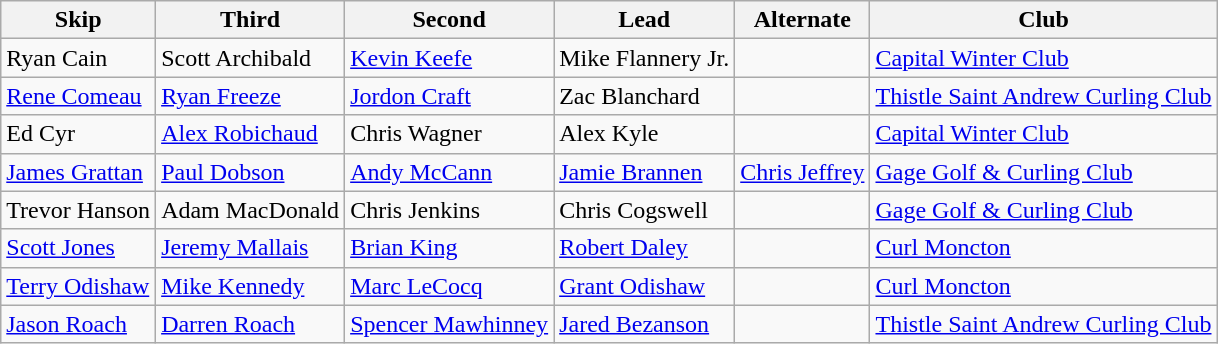<table class="wikitable">
<tr>
<th>Skip</th>
<th>Third</th>
<th>Second</th>
<th>Lead</th>
<th>Alternate</th>
<th>Club</th>
</tr>
<tr>
<td>Ryan Cain</td>
<td>Scott Archibald</td>
<td><a href='#'>Kevin Keefe</a></td>
<td>Mike Flannery Jr.</td>
<td></td>
<td><a href='#'>Capital Winter Club</a></td>
</tr>
<tr>
<td><a href='#'>Rene Comeau</a></td>
<td><a href='#'>Ryan Freeze</a></td>
<td><a href='#'>Jordon Craft</a></td>
<td>Zac Blanchard</td>
<td></td>
<td><a href='#'>Thistle Saint Andrew Curling Club</a></td>
</tr>
<tr>
<td>Ed Cyr</td>
<td><a href='#'>Alex Robichaud</a></td>
<td>Chris Wagner</td>
<td>Alex Kyle</td>
<td></td>
<td><a href='#'>Capital Winter Club</a></td>
</tr>
<tr>
<td><a href='#'>James Grattan</a></td>
<td><a href='#'>Paul Dobson</a></td>
<td><a href='#'>Andy McCann</a></td>
<td><a href='#'>Jamie Brannen</a></td>
<td><a href='#'>Chris Jeffrey</a></td>
<td><a href='#'>Gage Golf & Curling Club</a></td>
</tr>
<tr>
<td>Trevor Hanson</td>
<td>Adam MacDonald</td>
<td>Chris Jenkins</td>
<td>Chris Cogswell</td>
<td></td>
<td><a href='#'>Gage Golf & Curling Club</a></td>
</tr>
<tr>
<td><a href='#'>Scott Jones</a></td>
<td><a href='#'>Jeremy Mallais</a></td>
<td><a href='#'>Brian King</a></td>
<td><a href='#'>Robert Daley</a></td>
<td></td>
<td><a href='#'>Curl Moncton</a></td>
</tr>
<tr>
<td><a href='#'>Terry Odishaw</a></td>
<td><a href='#'>Mike Kennedy</a></td>
<td><a href='#'>Marc LeCocq</a></td>
<td><a href='#'>Grant Odishaw</a></td>
<td></td>
<td><a href='#'>Curl Moncton</a></td>
</tr>
<tr>
<td><a href='#'>Jason Roach</a></td>
<td><a href='#'>Darren Roach</a></td>
<td><a href='#'>Spencer Mawhinney</a></td>
<td><a href='#'>Jared Bezanson</a></td>
<td></td>
<td><a href='#'>Thistle Saint Andrew Curling Club</a></td>
</tr>
</table>
